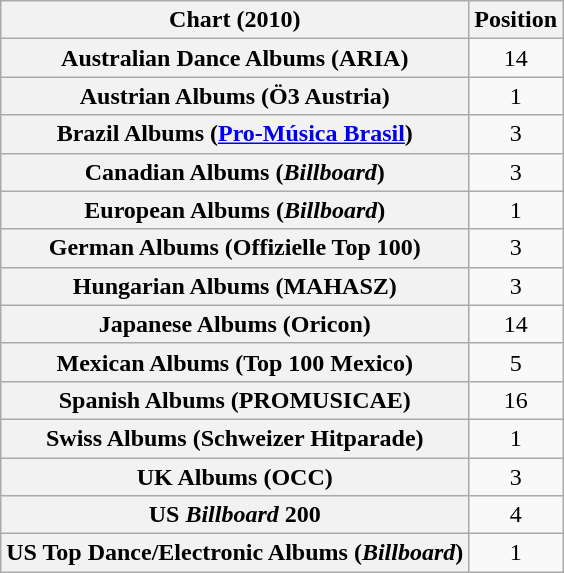<table class="wikitable sortable plainrowheaders" style="text-align:center">
<tr>
<th scope="col">Chart (2010)</th>
<th scope="col">Position</th>
</tr>
<tr>
<th scope="row">Australian Dance Albums (ARIA)</th>
<td>14</td>
</tr>
<tr>
<th scope="row">Austrian Albums (Ö3 Austria)</th>
<td>1</td>
</tr>
<tr>
<th scope="row">Brazil Albums (<a href='#'>Pro-Música Brasil</a>)</th>
<td align="center">3</td>
</tr>
<tr>
<th scope="row">Canadian Albums (<em>Billboard</em>)</th>
<td>3</td>
</tr>
<tr>
<th scope="row">European Albums (<em>Billboard</em>)</th>
<td>1</td>
</tr>
<tr>
<th scope="row">German Albums (Offizielle Top 100)</th>
<td>3</td>
</tr>
<tr>
<th scope="row">Hungarian Albums (MAHASZ)</th>
<td>3</td>
</tr>
<tr>
<th scope="row">Japanese Albums (Oricon)</th>
<td>14</td>
</tr>
<tr>
<th scope="row">Mexican Albums (Top 100 Mexico)</th>
<td>5</td>
</tr>
<tr>
<th scope="row">Spanish Albums (PROMUSICAE)</th>
<td>16</td>
</tr>
<tr>
<th scope="row">Swiss Albums (Schweizer Hitparade)</th>
<td>1</td>
</tr>
<tr>
<th scope="row">UK Albums (OCC)</th>
<td>3</td>
</tr>
<tr>
<th scope="row">US <em>Billboard</em> 200</th>
<td>4</td>
</tr>
<tr>
<th scope="row">US Top Dance/Electronic Albums (<em>Billboard</em>)</th>
<td>1</td>
</tr>
</table>
